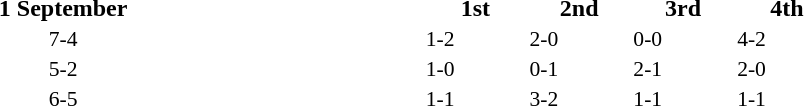<table width=60% cellspacing=1>
<tr>
<th width=20%></th>
<th width=16%>1 September</th>
<th width=20%></th>
<th width=8%>1st</th>
<th width=8%>2nd</th>
<th width=8%>3rd</th>
<th width=8%>4th</th>
</tr>
<tr style=font-size:90%>
<td align=right><strong></strong></td>
<td align=center>7-4</td>
<td></td>
<td>1-2</td>
<td>2-0</td>
<td>0-0</td>
<td>4-2</td>
</tr>
<tr style=font-size:90%>
<td align=right><strong></strong></td>
<td align=center>5-2</td>
<td></td>
<td>1-0</td>
<td>0-1</td>
<td>2-1</td>
<td>2-0</td>
</tr>
<tr style=font-size:90%>
<td align=right><strong></strong></td>
<td align=center>6-5</td>
<td></td>
<td>1-1</td>
<td>3-2</td>
<td>1-1</td>
<td>1-1</td>
</tr>
</table>
